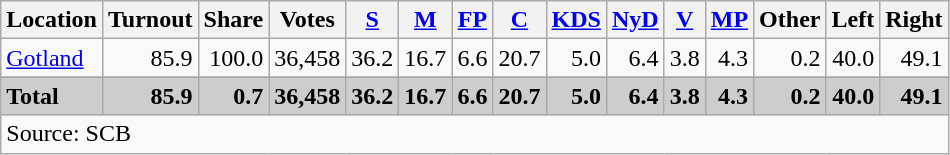<table class="wikitable sortable" style=text-align:right>
<tr>
<th>Location</th>
<th>Turnout</th>
<th>Share</th>
<th>Votes</th>
<th><a href='#'>S</a></th>
<th><a href='#'>M</a></th>
<th><a href='#'>FP</a></th>
<th><a href='#'>C</a></th>
<th><a href='#'>KDS</a></th>
<th><a href='#'>NyD</a></th>
<th><a href='#'>V</a></th>
<th><a href='#'>MP</a></th>
<th>Other</th>
<th>Left</th>
<th>Right</th>
</tr>
<tr>
<td align=left><a href='#'>Gotland</a></td>
<td>85.9</td>
<td>100.0</td>
<td>36,458</td>
<td>36.2</td>
<td>16.7</td>
<td>6.6</td>
<td>20.7</td>
<td>5.0</td>
<td>6.4</td>
<td>3.8</td>
<td>4.3</td>
<td>0.2</td>
<td>40.0</td>
<td>49.1</td>
</tr>
<tr>
</tr>
<tr style="background:#CDCDCD;">
<td align=left><strong>Total</strong></td>
<td><strong>85.9</strong></td>
<td><strong>0.7</strong></td>
<td><strong>36,458</strong></td>
<td><strong>36.2</strong></td>
<td><strong>16.7</strong></td>
<td><strong>6.6</strong></td>
<td><strong>20.7</strong></td>
<td><strong>5.0</strong></td>
<td><strong>6.4</strong></td>
<td><strong>3.8</strong></td>
<td><strong>4.3</strong></td>
<td><strong>0.2</strong></td>
<td><strong>40.0</strong></td>
<td><strong>49.1</strong></td>
</tr>
<tr>
<td align=left colspan=15>Source: SCB </td>
</tr>
</table>
